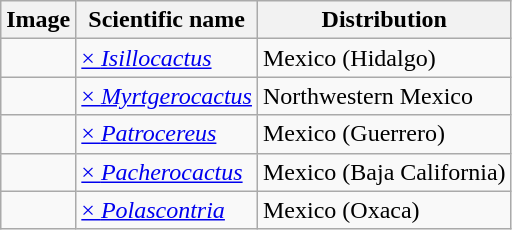<table class="wikitable">
<tr>
<th>Image</th>
<th>Scientific name</th>
<th>Distribution</th>
</tr>
<tr>
<td></td>
<td><a href='#'>× <em>Isillocactus</em></a> </td>
<td>Mexico (Hidalgo)</td>
</tr>
<tr>
<td></td>
<td><a href='#'>× <em>Myrtgerocactus</em></a> </td>
<td>Northwestern Mexico</td>
</tr>
<tr>
<td></td>
<td><a href='#'>× <em>Patrocereus</em></a> </td>
<td>Mexico (Guerrero)</td>
</tr>
<tr>
<td></td>
<td><a href='#'>× <em>Pacherocactus</em></a> </td>
<td>Mexico (Baja California)</td>
</tr>
<tr>
<td></td>
<td><a href='#'>× <em>Polascontria</em></a> </td>
<td>Mexico (Oxaca)</td>
</tr>
</table>
